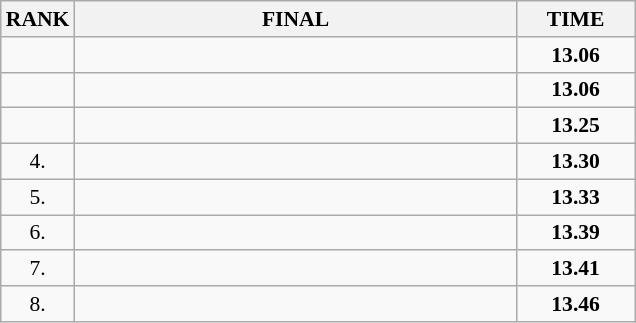<table class="wikitable" style="border-collapse: collapse; font-size: 90%;">
<tr>
<th>RANK</th>
<th style="width: 20em">FINAL</th>
<th style="width: 5em">TIME</th>
</tr>
<tr>
<td align="center"></td>
<td></td>
<td align="center"><strong>13.06</strong></td>
</tr>
<tr>
<td align="center"></td>
<td></td>
<td align="center"><strong>13.06</strong></td>
</tr>
<tr>
<td align="center"></td>
<td></td>
<td align="center"><strong>13.25</strong></td>
</tr>
<tr>
<td align="center">4.</td>
<td></td>
<td align="center"><strong>13.30</strong></td>
</tr>
<tr>
<td align="center">5.</td>
<td></td>
<td align="center"><strong>13.33</strong></td>
</tr>
<tr>
<td align="center">6.</td>
<td></td>
<td align="center"><strong>13.39</strong></td>
</tr>
<tr>
<td align="center">7.</td>
<td></td>
<td align="center"><strong>13.41</strong></td>
</tr>
<tr>
<td align="center">8.</td>
<td></td>
<td align="center"><strong>13.46</strong></td>
</tr>
</table>
